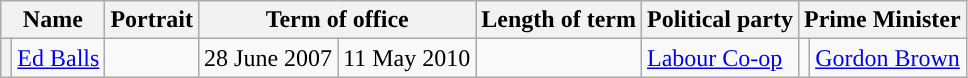<table class="wikitable">
<tr>
<th colspan=2>Name</th>
<th>Portrait</th>
<th colspan=2>Term of office</th>
<th>Length of term</th>
<th>Political party</th>
<th colspan=2>Prime Minister</th>
</tr>
<tr>
<th style="background-color: "></th>
<td><a href='#'>Ed Balls</a></td>
<td></td>
<td>28 June 2007</td>
<td>11 May 2010</td>
<td></td>
<td><a href='#'>Labour Co-op</a></td>
<td style="background-color: "></td>
<td><a href='#'>Gordon Brown</a></td>
</tr>
</table>
